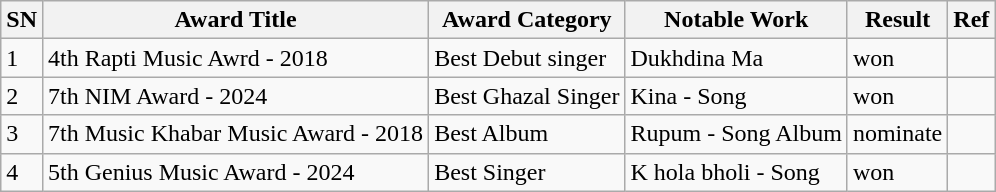<table class="wikitable sortable">
<tr>
<th>SN</th>
<th>Award Title</th>
<th>Award Category</th>
<th>Notable Work</th>
<th>Result</th>
<th>Ref</th>
</tr>
<tr>
<td>1</td>
<td>4th Rapti Music Awrd - 2018</td>
<td>Best Debut singer</td>
<td>Dukhdina Ma</td>
<td>won</td>
<td></td>
</tr>
<tr>
<td>2</td>
<td>7th NIM Award - 2024</td>
<td>Best Ghazal Singer</td>
<td>Kina - Song</td>
<td>won</td>
<td></td>
</tr>
<tr>
<td>3</td>
<td>7th Music Khabar Music Award - 2018</td>
<td>Best Album</td>
<td>Rupum - Song Album</td>
<td>nominate</td>
<td></td>
</tr>
<tr>
<td>4</td>
<td>5th Genius Music Award - 2024</td>
<td>Best Singer</td>
<td>K hola bholi - Song</td>
<td>won</td>
<td></td>
</tr>
</table>
